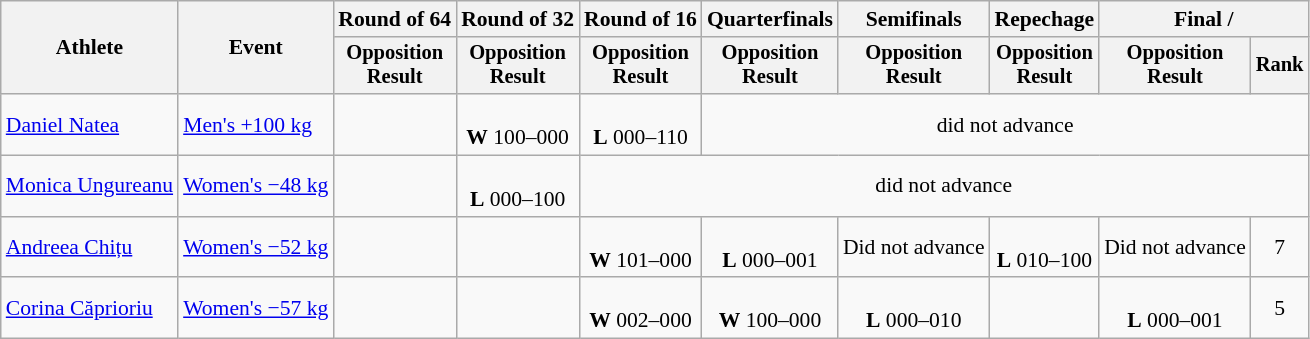<table class="wikitable" style="font-size:90%">
<tr>
<th rowspan=2>Athlete</th>
<th rowspan=2>Event</th>
<th>Round of 64</th>
<th>Round of 32</th>
<th>Round of 16</th>
<th>Quarterfinals</th>
<th>Semifinals</th>
<th>Repechage</th>
<th colspan=2>Final / </th>
</tr>
<tr style="font-size:95%">
<th>Opposition<br>Result</th>
<th>Opposition<br>Result</th>
<th>Opposition<br>Result</th>
<th>Opposition<br>Result</th>
<th>Opposition<br>Result</th>
<th>Opposition<br>Result</th>
<th>Opposition<br>Result</th>
<th>Rank</th>
</tr>
<tr align=center>
<td align=left><a href='#'>Daniel Natea</a></td>
<td align=left><a href='#'>Men's +100 kg</a></td>
<td></td>
<td><br><strong>W</strong> 100–000</td>
<td><br><strong>L</strong> 000–110</td>
<td colspan=5>did not advance</td>
</tr>
<tr align=center>
<td align=left><a href='#'>Monica Ungureanu</a></td>
<td align=left><a href='#'>Women's −48 kg</a></td>
<td></td>
<td><br><strong>L</strong> 000–100</td>
<td colspan=6>did not advance</td>
</tr>
<tr align=center>
<td align=left><a href='#'>Andreea Chițu</a></td>
<td align=left><a href='#'>Women's −52 kg</a></td>
<td></td>
<td></td>
<td><br><strong>W</strong> 101–000</td>
<td><br><strong>L</strong> 000–001</td>
<td>Did not advance</td>
<td><br><strong>L</strong> 010–100</td>
<td>Did not advance</td>
<td>7</td>
</tr>
<tr align=center>
<td align=left><a href='#'>Corina Căprioriu</a></td>
<td align=left><a href='#'>Women's −57 kg</a></td>
<td></td>
<td></td>
<td><br><strong>W</strong> 002–000</td>
<td><br><strong>W</strong> 100–000</td>
<td><br><strong>L</strong> 000–010</td>
<td></td>
<td><br><strong>L</strong> 000–001</td>
<td>5</td>
</tr>
</table>
